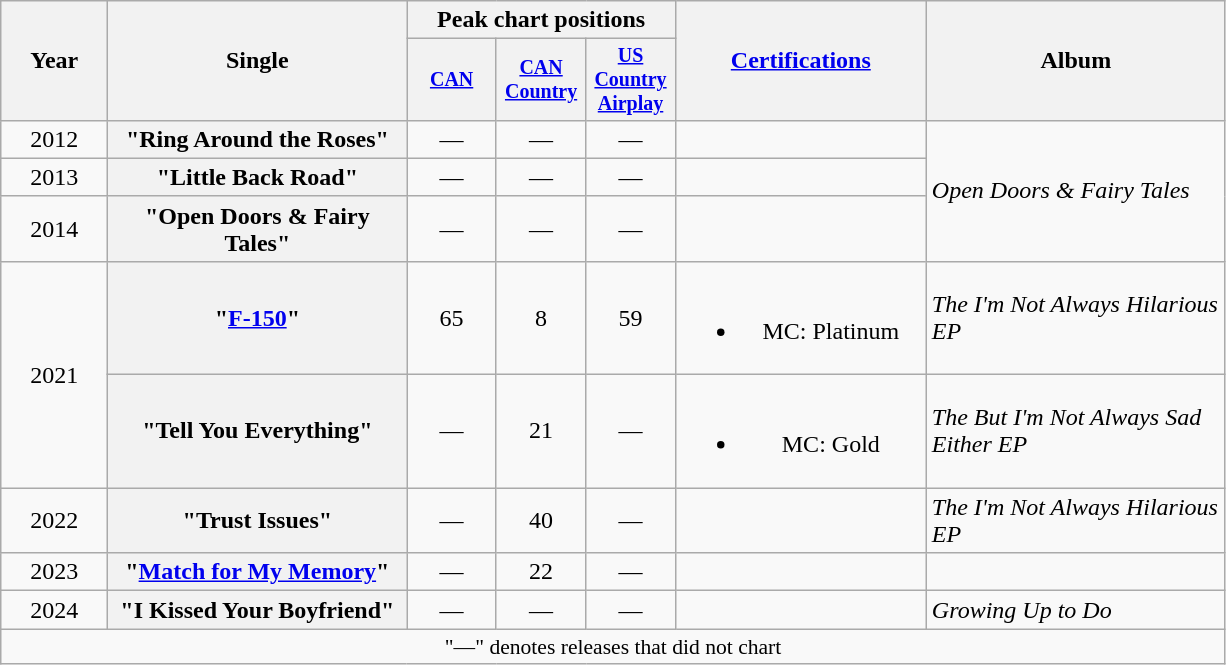<table class="wikitable plainrowheaders" style="text-align:center;">
<tr>
<th rowspan="2" style="width:4em;">Year</th>
<th rowspan="2" style="width:12em;">Single</th>
<th colspan="3">Peak chart positions</th>
<th rowspan="2" style="width:10em;"><a href='#'>Certifications</a></th>
<th rowspan="2" style="width:12em;">Album</th>
</tr>
<tr style="font-size:smaller;">
<th style="width:4em;"><a href='#'>CAN</a><br></th>
<th style="width:4em;"><a href='#'>CAN<br>Country</a><br></th>
<th style="width:4em;"><a href='#'>US<br>Country<br>Airplay</a><br></th>
</tr>
<tr>
<td>2012</td>
<th scope="row">"Ring Around the Roses"</th>
<td>—</td>
<td>—</td>
<td>—</td>
<td></td>
<td align="left" rowspan="3"><em>Open Doors & Fairy Tales</em></td>
</tr>
<tr>
<td>2013</td>
<th scope="row">"Little Back Road"</th>
<td>—</td>
<td>—</td>
<td>—</td>
<td></td>
</tr>
<tr>
<td>2014</td>
<th scope="row">"Open Doors & Fairy Tales"</th>
<td>—</td>
<td>—</td>
<td>—</td>
<td></td>
</tr>
<tr>
<td rowspan="2">2021</td>
<th scope="row">"<a href='#'>F-150</a>"</th>
<td>65</td>
<td>8</td>
<td>59</td>
<td><br><ul><li>MC: Platinum</li></ul></td>
<td align="left"><em>The I'm Not Always Hilarious EP</em></td>
</tr>
<tr>
<th scope="row">"Tell You Everything"</th>
<td>—</td>
<td>21</td>
<td>—</td>
<td><br><ul><li>MC: Gold</li></ul></td>
<td align="left"><em>The But I'm Not Always Sad Either EP</em></td>
</tr>
<tr>
<td>2022</td>
<th scope="row">"Trust Issues"</th>
<td>—</td>
<td>40</td>
<td>—</td>
<td></td>
<td align="left"><em>The I'm Not Always Hilarious EP</em></td>
</tr>
<tr>
<td>2023</td>
<th scope="row">"<a href='#'>Match for My Memory</a>"</th>
<td>—</td>
<td>22</td>
<td>—</td>
<td></td>
<td></td>
</tr>
<tr>
<td>2024</td>
<th scope="row">"I Kissed Your Boyfriend"</th>
<td>—</td>
<td>—</td>
<td>—</td>
<td></td>
<td align="left"><em>Growing Up to Do</em></td>
</tr>
<tr>
<td colspan="7" style="font-size:90%">"—" denotes releases that did not chart</td>
</tr>
</table>
